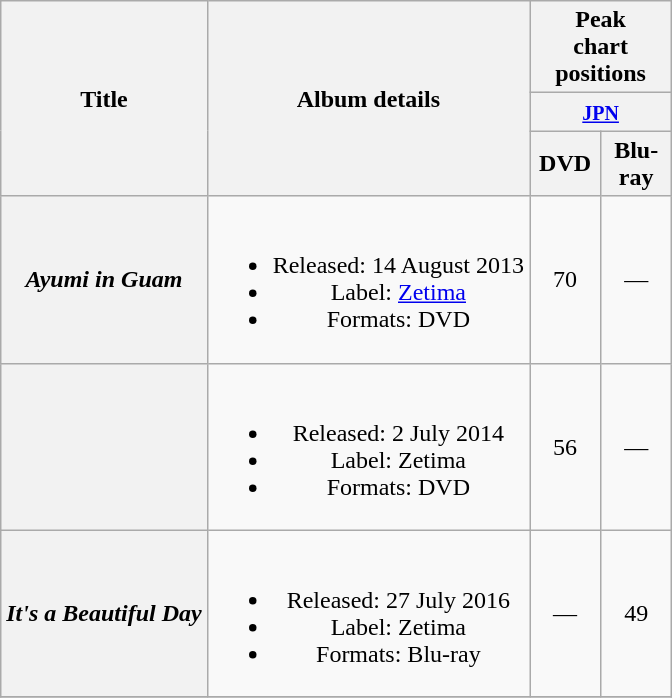<table class="wikitable plainrowheaders" style="text-align:center;">
<tr>
<th scope="col" rowspan="3">Title</th>
<th scope="col" rowspan="3">Album details</th>
<th scope="col" colspan="2">Peak <br> chart <br> positions</th>
</tr>
<tr>
<th scope="col" colspan="2"><small><a href='#'>JPN</a></small></th>
</tr>
<tr>
<th style="width:2.5em;">DVD</th>
<th style="width:2.5em;">Blu-ray</th>
</tr>
<tr>
<th scope="row"><em>Ayumi in Guam</em></th>
<td><br><ul><li>Released: 14 August 2013</li><li>Label: <a href='#'>Zetima</a></li><li>Formats: DVD</li></ul></td>
<td>70</td>
<td>—</td>
</tr>
<tr>
<th scope="row"><em></em></th>
<td><br><ul><li>Released: 2 July 2014</li><li>Label: Zetima</li><li>Formats: DVD</li></ul></td>
<td>56</td>
<td>—</td>
</tr>
<tr>
<th scope="row"><em>It's a Beautiful Day</em></th>
<td><br><ul><li>Released: 27 July 2016</li><li>Label: Zetima</li><li>Formats: Blu-ray</li></ul></td>
<td>—</td>
<td>49</td>
</tr>
<tr>
</tr>
</table>
